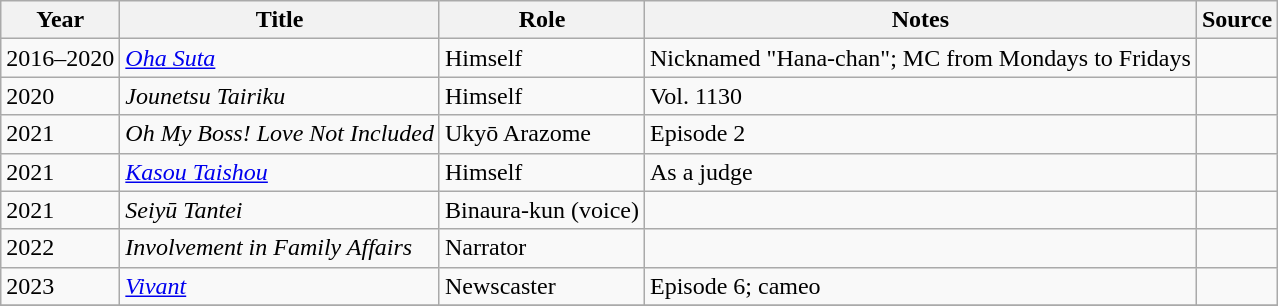<table class="wikitable sortable plainrowheaders">
<tr>
<th>Year</th>
<th>Title</th>
<th>Role</th>
<th class="unsortable">Notes</th>
<th class="unsortable">Source</th>
</tr>
<tr>
<td>2016–2020</td>
<td><em><a href='#'>Oha Suta</a></em></td>
<td>Himself</td>
<td>Nicknamed "Hana-chan"; MC from Mondays to Fridays</td>
<td></td>
</tr>
<tr>
<td>2020</td>
<td><em>Jounetsu Tairiku</em></td>
<td>Himself</td>
<td>Vol. 1130</td>
<td></td>
</tr>
<tr>
<td>2021</td>
<td><em>Oh My Boss! Love Not Included</em></td>
<td>Ukyō Arazome</td>
<td>Episode 2</td>
<td></td>
</tr>
<tr>
<td>2021</td>
<td><em><a href='#'>Kasou Taishou</a></em></td>
<td>Himself</td>
<td>As a judge</td>
<td></td>
</tr>
<tr>
<td>2021</td>
<td><em>Seiyū Tantei</em></td>
<td>Binaura-kun (voice)</td>
<td></td>
<td></td>
</tr>
<tr>
<td>2022</td>
<td><em>Involvement in Family Affairs</em></td>
<td>Narrator</td>
<td></td>
<td></td>
</tr>
<tr>
<td>2023</td>
<td><em><a href='#'>Vivant</a></em></td>
<td>Newscaster</td>
<td>Episode 6; cameo</td>
<td></td>
</tr>
<tr>
</tr>
</table>
